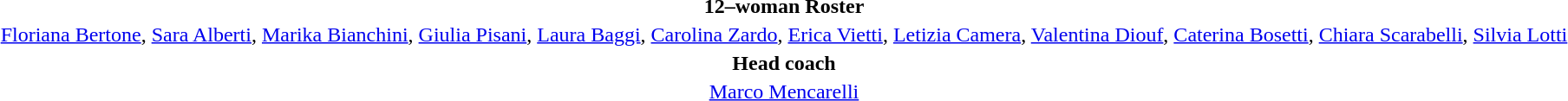<table style="text-align: center; margin-top: 2em; margin-left: auto; margin-right: auto">
<tr>
<td><strong>12–woman Roster</strong></td>
</tr>
<tr>
<td><a href='#'>Floriana Bertone</a>, <a href='#'>Sara Alberti</a>,  <a href='#'>Marika Bianchini</a>, <a href='#'>Giulia Pisani</a>, <a href='#'>Laura Baggi</a>, <a href='#'>Carolina Zardo</a>, <a href='#'>Erica Vietti</a>, <a href='#'>Letizia Camera</a>, <a href='#'>Valentina Diouf</a>, <a href='#'>Caterina Bosetti</a>, <a href='#'>Chiara Scarabelli</a>, <a href='#'>Silvia Lotti</a></td>
</tr>
<tr>
<td><strong>Head coach</strong></td>
</tr>
<tr>
<td><a href='#'>Marco Mencarelli</a></td>
</tr>
</table>
